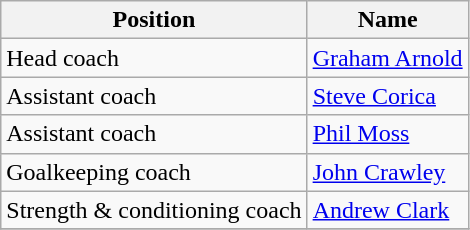<table class="wikitable">
<tr>
<th>Position</th>
<th>Name</th>
</tr>
<tr>
<td>Head coach</td>
<td> <a href='#'>Graham Arnold</a></td>
</tr>
<tr>
<td>Assistant coach</td>
<td> <a href='#'>Steve Corica</a></td>
</tr>
<tr>
<td>Assistant coach</td>
<td> <a href='#'>Phil Moss</a></td>
</tr>
<tr>
<td>Goalkeeping coach</td>
<td> <a href='#'>John Crawley</a></td>
</tr>
<tr>
<td>Strength & conditioning coach</td>
<td> <a href='#'>Andrew Clark</a></td>
</tr>
<tr>
</tr>
</table>
